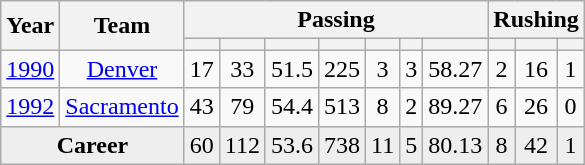<table class="wikitable sortable" style="text-align:center">
<tr>
<th rowspan=2>Year</th>
<th rowspan=2>Team</th>
<th colspan=7>Passing</th>
<th colspan=3>Rushing</th>
</tr>
<tr>
<th></th>
<th></th>
<th></th>
<th></th>
<th></th>
<th></th>
<th></th>
<th></th>
<th></th>
<th></th>
</tr>
<tr>
<td><a href='#'>1990</a></td>
<td><a href='#'>Denver</a></td>
<td>17</td>
<td>33</td>
<td>51.5</td>
<td>225</td>
<td>3</td>
<td>3</td>
<td>58.27</td>
<td>2</td>
<td>16</td>
<td>1</td>
</tr>
<tr>
<td><a href='#'>1992</a></td>
<td><a href='#'>Sacramento</a></td>
<td>43</td>
<td>79</td>
<td>54.4</td>
<td>513</td>
<td>8</td>
<td>2</td>
<td>89.27</td>
<td>6</td>
<td>26</td>
<td>0</td>
</tr>
<tr class="sortbottom" style="background:#eee;">
<td colspan=2><strong>Career</strong></td>
<td>60</td>
<td>112</td>
<td>53.6</td>
<td>738</td>
<td>11</td>
<td>5</td>
<td>80.13</td>
<td>8</td>
<td>42</td>
<td>1</td>
</tr>
</table>
